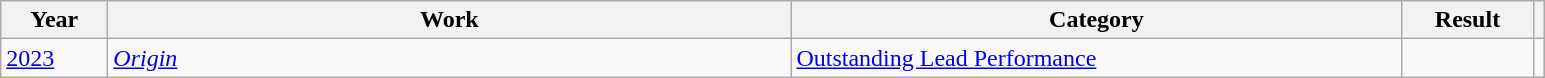<table class="wikitable">
<tr>
<th scope="col" style="width:4em;">Year</th>
<th scope="col" style="width:28em;">Work</th>
<th scope="col" style="width:25em;">Category</th>
<th scope="col" style="width:5em;">Result</th>
<th></th>
</tr>
<tr>
<td><a href='#'>2023</a></td>
<td><em><a href='#'>Origin</a></em></td>
<td><a href='#'>Outstanding Lead Performance</a></td>
<td></td>
<td></td>
</tr>
</table>
